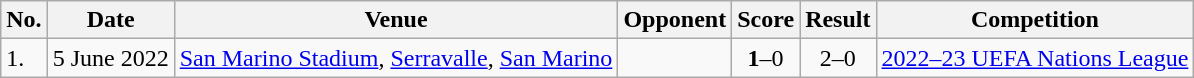<table class=wikitable>
<tr>
<th>No.</th>
<th>Date</th>
<th>Venue</th>
<th>Opponent</th>
<th>Score</th>
<th>Result</th>
<th>Competition</th>
</tr>
<tr>
<td>1.</td>
<td>5 June 2022</td>
<td><a href='#'>San Marino Stadium</a>, <a href='#'>Serravalle</a>, <a href='#'>San Marino</a></td>
<td></td>
<td align=center><strong>1</strong>–0</td>
<td align=center>2–0</td>
<td><a href='#'>2022–23 UEFA Nations League</a></td>
</tr>
</table>
